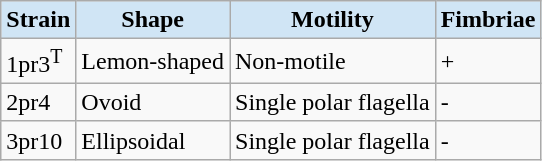<table class="wikitable sortable">
<tr>
<th style="background:#d0e5f5">Strain</th>
<th style="background:#d0e5f5">Shape</th>
<th style="background:#d0e5f5">Motility</th>
<th style="background:#d0e5f5">Fimbriae</th>
</tr>
<tr>
<td>1pr3<sup>T</sup></td>
<td>Lemon-shaped</td>
<td>Non-motile</td>
<td>+</td>
</tr>
<tr>
<td>2pr4</td>
<td>Ovoid</td>
<td>Single polar flagella</td>
<td>-</td>
</tr>
<tr>
<td>3pr10</td>
<td>Ellipsoidal</td>
<td>Single polar flagella</td>
<td>-</td>
</tr>
</table>
